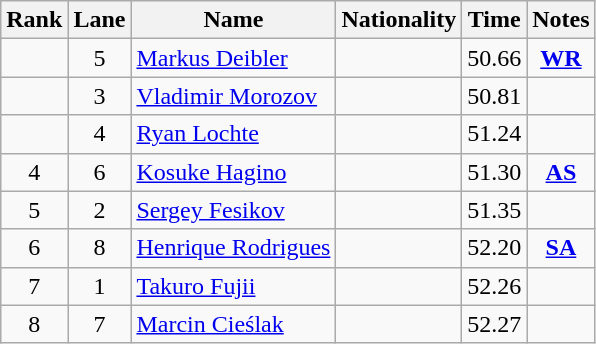<table class="wikitable sortable" style="text-align:center">
<tr>
<th>Rank</th>
<th>Lane</th>
<th>Name</th>
<th>Nationality</th>
<th>Time</th>
<th>Notes</th>
</tr>
<tr>
<td></td>
<td>5</td>
<td align=left><a href='#'>Markus Deibler</a></td>
<td align=left></td>
<td>50.66</td>
<td><strong><a href='#'>WR</a></strong></td>
</tr>
<tr>
<td></td>
<td>3</td>
<td align=left><a href='#'>Vladimir Morozov</a></td>
<td align=left></td>
<td>50.81</td>
<td></td>
</tr>
<tr>
<td></td>
<td>4</td>
<td align=left><a href='#'>Ryan Lochte</a></td>
<td align=left></td>
<td>51.24</td>
<td></td>
</tr>
<tr>
<td>4</td>
<td>6</td>
<td align=left><a href='#'>Kosuke Hagino</a></td>
<td align=left></td>
<td>51.30</td>
<td><strong><a href='#'>AS</a></strong></td>
</tr>
<tr>
<td>5</td>
<td>2</td>
<td align=left><a href='#'>Sergey Fesikov</a></td>
<td align=left></td>
<td>51.35</td>
<td></td>
</tr>
<tr>
<td>6</td>
<td>8</td>
<td align=left><a href='#'>Henrique Rodrigues</a></td>
<td align=left></td>
<td>52.20</td>
<td><strong><a href='#'>SA</a></strong></td>
</tr>
<tr>
<td>7</td>
<td>1</td>
<td align=left><a href='#'>Takuro Fujii</a></td>
<td align=left></td>
<td>52.26</td>
<td></td>
</tr>
<tr>
<td>8</td>
<td>7</td>
<td align=left><a href='#'>Marcin Cieślak</a></td>
<td align=left></td>
<td>52.27</td>
<td></td>
</tr>
</table>
